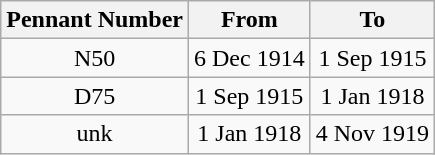<table class="wikitable" style="text-align:center">
<tr>
<th>Pennant Number</th>
<th>From</th>
<th>To</th>
</tr>
<tr>
<td>N50</td>
<td>6 Dec 1914</td>
<td>1 Sep 1915</td>
</tr>
<tr>
<td>D75</td>
<td>1 Sep 1915</td>
<td>1 Jan 1918</td>
</tr>
<tr>
<td>unk</td>
<td>1 Jan 1918</td>
<td>4 Nov 1919</td>
</tr>
</table>
